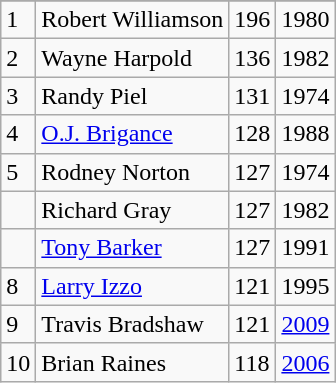<table class="wikitable">
<tr>
</tr>
<tr>
<td>1</td>
<td>Robert Williamson</td>
<td>196</td>
<td>1980</td>
</tr>
<tr>
<td>2</td>
<td>Wayne Harpold</td>
<td>136</td>
<td>1982</td>
</tr>
<tr>
<td>3</td>
<td>Randy Piel</td>
<td>131</td>
<td>1974</td>
</tr>
<tr>
<td>4</td>
<td><a href='#'>O.J. Brigance</a></td>
<td>128</td>
<td>1988</td>
</tr>
<tr>
<td>5</td>
<td>Rodney Norton</td>
<td>127</td>
<td>1974</td>
</tr>
<tr>
<td></td>
<td>Richard Gray</td>
<td>127</td>
<td>1982</td>
</tr>
<tr>
<td></td>
<td><a href='#'>Tony Barker</a></td>
<td>127</td>
<td>1991</td>
</tr>
<tr>
<td>8</td>
<td><a href='#'>Larry Izzo</a></td>
<td>121</td>
<td>1995</td>
</tr>
<tr>
<td>9</td>
<td>Travis Bradshaw</td>
<td>121</td>
<td><a href='#'>2009</a></td>
</tr>
<tr>
<td>10</td>
<td>Brian Raines</td>
<td>118</td>
<td><a href='#'>2006</a></td>
</tr>
</table>
